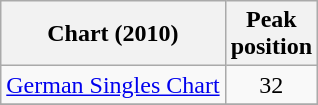<table class="wikitable sortable">
<tr>
<th>Chart (2010)</th>
<th>Peak <br> position</th>
</tr>
<tr>
<td><a href='#'>German Singles Chart</a></td>
<td align="center">32</td>
</tr>
<tr>
</tr>
</table>
